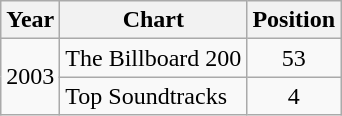<table class="wikitable">
<tr>
<th>Year</th>
<th>Chart</th>
<th>Position</th>
</tr>
<tr>
<td rowspan="2">2003</td>
<td>The Billboard 200</td>
<td align="center">53</td>
</tr>
<tr>
<td>Top Soundtracks</td>
<td align="center">4</td>
</tr>
</table>
